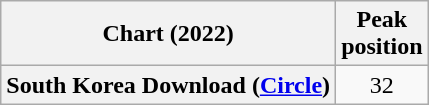<table class="wikitable plainrowheaders" style="text-align:center">
<tr>
<th scope="col">Chart (2022)</th>
<th scope="col">Peak<br>position</th>
</tr>
<tr>
<th scope="row">South Korea Download (<a href='#'>Circle</a>)</th>
<td>32</td>
</tr>
</table>
